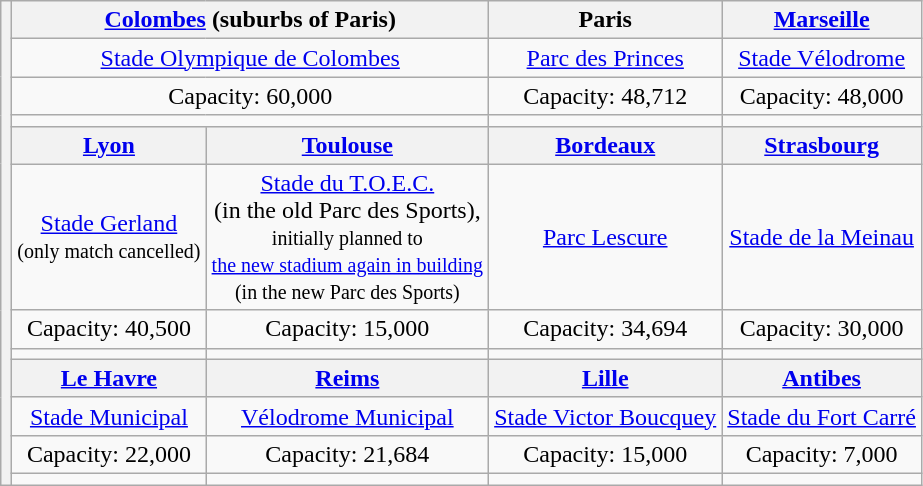<table class="wikitable" style="text-align:center">
<tr>
<th rowspan=12><br></th>
<th colspan=2><a href='#'>Colombes</a> (suburbs of Paris)</th>
<th>Paris</th>
<th><a href='#'>Marseille</a></th>
</tr>
<tr>
<td colspan=2><a href='#'>Stade Olympique de Colombes</a></td>
<td><a href='#'>Parc des Princes</a></td>
<td><a href='#'>Stade Vélodrome</a></td>
</tr>
<tr>
<td colspan=2>Capacity: 60,000</td>
<td>Capacity: 48,712</td>
<td>Capacity: 48,000</td>
</tr>
<tr>
<td colspan=2></td>
<td></td>
<td></td>
</tr>
<tr>
<th><a href='#'>Lyon</a></th>
<th><a href='#'>Toulouse</a></th>
<th><a href='#'>Bordeaux</a></th>
<th><a href='#'>Strasbourg</a></th>
</tr>
<tr>
<td><a href='#'>Stade Gerland</a><br><small>(only match cancelled)</small></td>
<td><a href='#'>Stade du T.O.E.C.</a><br>(in the old Parc des Sports),<br><small>initially planned to<br><a href='#'>the new stadium again in building</a><br>(in the new Parc des Sports)</small></td>
<td><a href='#'>Parc Lescure</a></td>
<td><a href='#'>Stade de la Meinau</a></td>
</tr>
<tr>
<td>Capacity: 40,500</td>
<td>Capacity: 15,000</td>
<td>Capacity: 34,694</td>
<td>Capacity: 30,000</td>
</tr>
<tr>
<td></td>
<td></td>
<td></td>
<td></td>
</tr>
<tr>
<th><a href='#'>Le Havre</a></th>
<th><a href='#'>Reims</a></th>
<th><a href='#'>Lille</a></th>
<th><a href='#'>Antibes</a></th>
</tr>
<tr>
<td><a href='#'>Stade Municipal</a></td>
<td><a href='#'>Vélodrome Municipal</a></td>
<td><a href='#'>Stade Victor Boucquey</a></td>
<td><a href='#'>Stade du Fort Carré</a></td>
</tr>
<tr>
<td>Capacity: 22,000</td>
<td>Capacity: 21,684</td>
<td>Capacity: 15,000</td>
<td>Capacity: 7,000</td>
</tr>
<tr>
<td></td>
<td></td>
<td></td>
<td></td>
</tr>
</table>
